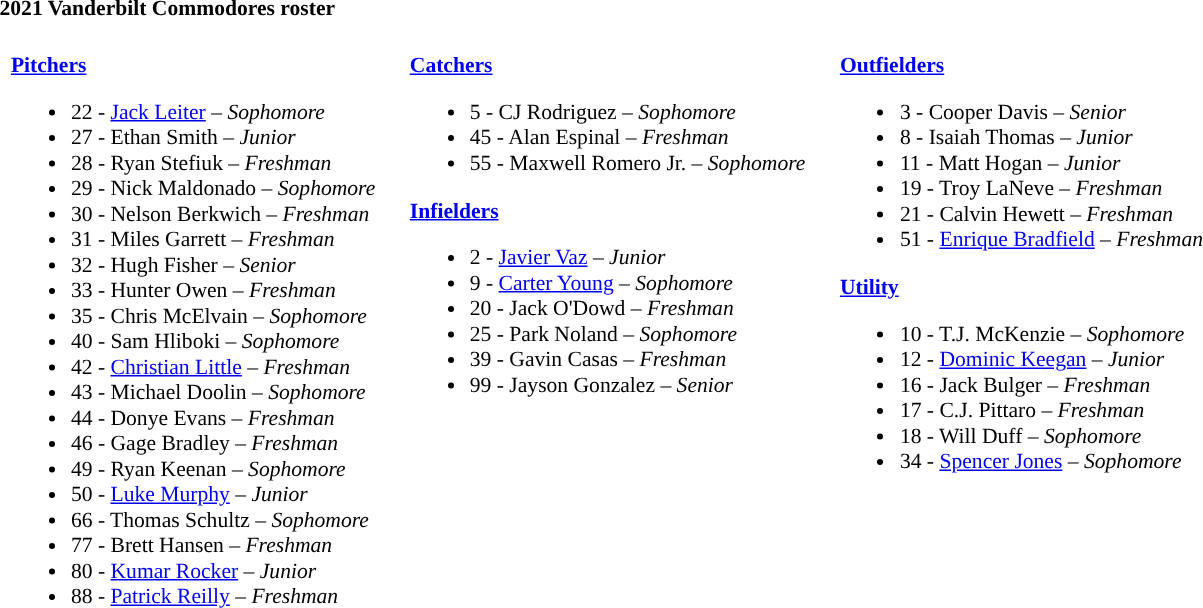<table class="toccolours" style="text-align: left; font-size:90%;">
<tr>
<th colspan="9">2021 Vanderbilt Commodores roster</th>
</tr>
<tr>
<td width="03"> </td>
<td valign="top"><br><strong><a href='#'>Pitchers</a></strong><ul><li>22 - <a href='#'>Jack Leiter</a> – <em>Sophomore</em></li><li>27 - Ethan Smith – <em>Junior</em></li><li>28 - Ryan Stefiuk – <em>Freshman</em></li><li>29 - Nick Maldonado – <em>Sophomore</em></li><li>30 - Nelson Berkwich – <em>Freshman</em></li><li>31 - Miles Garrett – <em>Freshman</em></li><li>32 - Hugh Fisher – <em>Senior</em></li><li>33 - Hunter Owen – <em>Freshman</em></li><li>35 - Chris McElvain – <em>Sophomore</em></li><li>40 - Sam Hliboki – <em>Sophomore</em></li><li>42 - <a href='#'>Christian Little</a> – <em>Freshman</em></li><li>43 - Michael Doolin – <em>Sophomore</em></li><li>44 - Donye Evans – <em>Freshman</em></li><li>46 - Gage Bradley – <em>Freshman</em></li><li>49 - Ryan Keenan – <em>Sophomore</em></li><li>50 - <a href='#'>Luke Murphy</a> – <em>Junior</em></li><li>66 - Thomas Schultz – <em>Sophomore</em></li><li>77 - Brett Hansen – <em>Freshman</em></li><li>80 - <a href='#'>Kumar Rocker</a> – <em>Junior</em></li><li>88 - <a href='#'>Patrick Reilly</a> – <em>Freshman</em></li></ul></td>
<td width="15"> </td>
<td valign="top"><br><strong><a href='#'>Catchers</a></strong><ul><li>5 - CJ Rodriguez – <em>Sophomore</em></li><li>45 - Alan Espinal – <em>Freshman</em></li><li>55 - Maxwell Romero Jr. – <em>Sophomore</em></li></ul><strong><a href='#'>Infielders</a></strong><ul><li>2 - <a href='#'>Javier Vaz</a> – <em>Junior</em></li><li>9 - <a href='#'>Carter Young</a> – <em>Sophomore</em></li><li>20 - Jack O'Dowd – <em>Freshman</em></li><li>25 - Park Noland – <em>Sophomore</em></li><li>39 - Gavin Casas – <em>Freshman</em></li><li>99 - Jayson Gonzalez – <em>Senior</em></li></ul></td>
<td width="15"> </td>
<td valign="top"><br><strong><a href='#'>Outfielders</a></strong><ul><li>3 - Cooper Davis – <em>Senior</em></li><li>8 - Isaiah Thomas – <em>Junior</em></li><li>11 - Matt Hogan – <em>Junior</em></li><li>19 - Troy LaNeve – <em>Freshman</em></li><li>21	- Calvin Hewett – <em>Freshman</em></li><li>51	- <a href='#'>Enrique Bradfield</a> – <em>Freshman</em></li></ul><strong><a href='#'>Utility</a></strong><ul><li>10	- T.J. McKenzie – <em>Sophomore</em></li><li>12	- <a href='#'>Dominic Keegan</a> – <em>Junior</em></li><li>16	- Jack Bulger – <em>Freshman</em></li><li>17	- C.J. Pittaro – <em>Freshman</em></li><li>18	- Will Duff – <em>Sophomore</em></li><li>34	- <a href='#'>Spencer Jones</a> – <em>Sophomore</em></li></ul></td>
<td width="25"> </td>
</tr>
</table>
